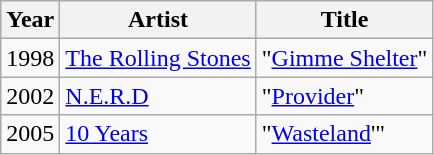<table class="wikitable sortable">
<tr>
<th>Year</th>
<th>Artist</th>
<th>Title</th>
</tr>
<tr>
<td>1998</td>
<td><a href='#'>The Rolling Stones</a></td>
<td data-sort-value="Rolling Stones: Gimme Shelter, The">"<a href='#'>Gimme Shelter</a>"</td>
</tr>
<tr>
<td>2002</td>
<td><a href='#'>N.E.R.D</a></td>
<td>"<a href='#'>Provider</a>"</td>
</tr>
<tr>
<td>2005</td>
<td><a href='#'>10 Years</a></td>
<td>"<a href='#'>Wasteland</a>'"</td>
</tr>
</table>
